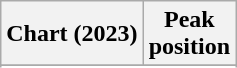<table class="wikitable sortable plainrowheaders" style="text-align:center">
<tr>
<th scope="col">Chart (2023)</th>
<th scope="col">Peak<br>position</th>
</tr>
<tr>
</tr>
<tr>
</tr>
</table>
